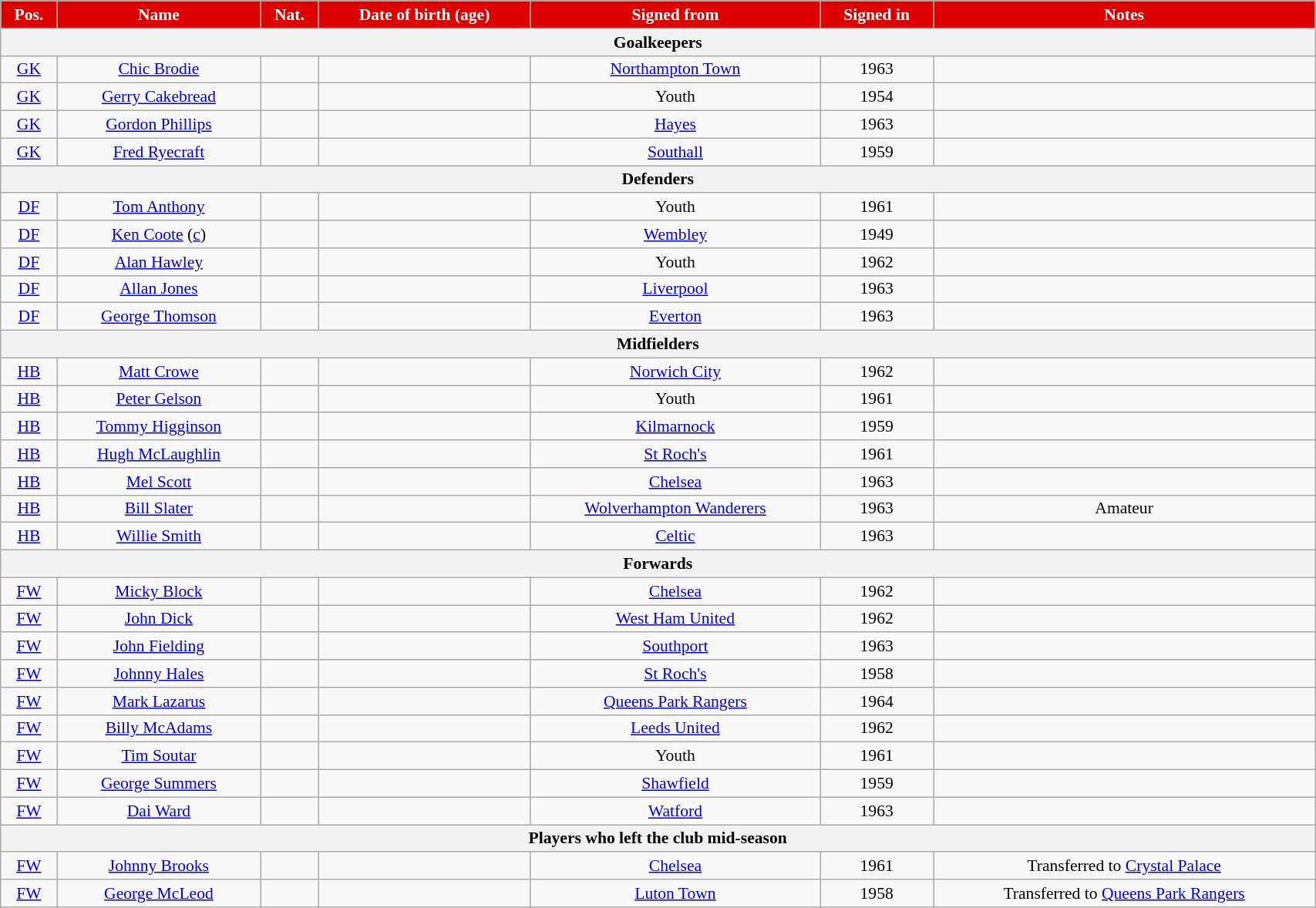<table class="wikitable"  style="text-align:center; font-size:90%; width:90%;">
<tr>
<th style="background:#d00; color:white; text-align:center;">Pos.</th>
<th style="background:#d00; color:white; text-align:center;">Name</th>
<th style="background:#d00; color:white; text-align:center;">Nat.</th>
<th style="background:#d00; color:white; text-align:center;">Date of birth (age)</th>
<th style="background:#d00; color:white; text-align:center;">Signed from</th>
<th style="background:#d00; color:white; text-align:center;">Signed in</th>
<th style="background:#d00; color:white; text-align:center;">Notes</th>
</tr>
<tr>
<th colspan="7">Goalkeepers</th>
</tr>
<tr>
<td><a href='#'>GK</a></td>
<td><a href='#'>Chic Brodie</a></td>
<td></td>
<td></td>
<td><a href='#'>Northampton Town</a></td>
<td>1963</td>
<td></td>
</tr>
<tr>
<td><a href='#'>GK</a></td>
<td><a href='#'>Gerry Cakebread</a></td>
<td></td>
<td></td>
<td>Youth</td>
<td>1954</td>
<td></td>
</tr>
<tr>
<td><a href='#'>GK</a></td>
<td><a href='#'>Gordon Phillips</a></td>
<td></td>
<td></td>
<td><a href='#'>Hayes</a></td>
<td>1963</td>
<td></td>
</tr>
<tr>
<td><a href='#'>GK</a></td>
<td><a href='#'>Fred Ryecraft</a></td>
<td></td>
<td></td>
<td><a href='#'>Southall</a></td>
<td>1959</td>
<td></td>
</tr>
<tr>
<th colspan="7">Defenders</th>
</tr>
<tr>
<td><a href='#'>DF</a></td>
<td><a href='#'>Tom Anthony</a></td>
<td></td>
<td></td>
<td>Youth</td>
<td>1961</td>
<td></td>
</tr>
<tr>
<td><a href='#'>DF</a></td>
<td><a href='#'>Ken Coote</a> (<a href='#'>c</a>)</td>
<td></td>
<td></td>
<td><a href='#'>Wembley</a></td>
<td>1949</td>
<td></td>
</tr>
<tr>
<td><a href='#'>DF</a></td>
<td><a href='#'>Alan Hawley</a></td>
<td></td>
<td></td>
<td>Youth</td>
<td>1962</td>
<td></td>
</tr>
<tr>
<td><a href='#'>DF</a></td>
<td><a href='#'>Allan Jones</a></td>
<td></td>
<td></td>
<td><a href='#'>Liverpool</a></td>
<td>1963</td>
<td></td>
</tr>
<tr>
<td><a href='#'>DF</a></td>
<td><a href='#'>George Thomson</a></td>
<td></td>
<td></td>
<td><a href='#'>Everton</a></td>
<td>1963</td>
<td></td>
</tr>
<tr>
<th colspan="7">Midfielders</th>
</tr>
<tr>
<td><a href='#'>HB</a></td>
<td><a href='#'>Matt Crowe</a></td>
<td></td>
<td></td>
<td><a href='#'>Norwich City</a></td>
<td>1962</td>
<td></td>
</tr>
<tr>
<td><a href='#'>HB</a></td>
<td><a href='#'>Peter Gelson</a></td>
<td></td>
<td></td>
<td>Youth</td>
<td>1961</td>
<td></td>
</tr>
<tr>
<td><a href='#'>HB</a></td>
<td><a href='#'>Tommy Higginson</a></td>
<td></td>
<td></td>
<td><a href='#'>Kilmarnock</a></td>
<td>1959</td>
<td></td>
</tr>
<tr>
<td><a href='#'>HB</a></td>
<td><a href='#'>Hugh McLaughlin</a></td>
<td></td>
<td></td>
<td><a href='#'>St Roch's</a></td>
<td>1961</td>
<td></td>
</tr>
<tr>
<td><a href='#'>HB</a></td>
<td><a href='#'>Mel Scott</a></td>
<td></td>
<td></td>
<td><a href='#'>Chelsea</a></td>
<td>1963</td>
<td></td>
</tr>
<tr>
<td><a href='#'>HB</a></td>
<td><a href='#'>Bill Slater</a></td>
<td></td>
<td></td>
<td><a href='#'>Wolverhampton Wanderers</a></td>
<td>1963</td>
<td>Amateur</td>
</tr>
<tr>
<td><a href='#'>HB</a></td>
<td><a href='#'>Willie Smith</a></td>
<td></td>
<td></td>
<td><a href='#'>Celtic</a></td>
<td>1963</td>
<td></td>
</tr>
<tr>
<th colspan="7">Forwards</th>
</tr>
<tr>
<td><a href='#'>FW</a></td>
<td><a href='#'>Micky Block</a></td>
<td></td>
<td></td>
<td><a href='#'>Chelsea</a></td>
<td>1962</td>
<td></td>
</tr>
<tr>
<td><a href='#'>FW</a></td>
<td><a href='#'>John Dick</a></td>
<td></td>
<td></td>
<td><a href='#'>West Ham United</a></td>
<td>1962</td>
<td></td>
</tr>
<tr>
<td><a href='#'>FW</a></td>
<td><a href='#'>John Fielding</a></td>
<td></td>
<td></td>
<td><a href='#'>Southport</a></td>
<td>1963</td>
<td></td>
</tr>
<tr>
<td><a href='#'>FW</a></td>
<td><a href='#'>Johnny Hales</a></td>
<td></td>
<td></td>
<td><a href='#'>St Roch's</a></td>
<td>1958</td>
<td></td>
</tr>
<tr>
<td><a href='#'>FW</a></td>
<td><a href='#'>Mark Lazarus</a></td>
<td></td>
<td></td>
<td><a href='#'>Queens Park Rangers</a></td>
<td>1964</td>
<td></td>
</tr>
<tr>
<td><a href='#'>FW</a></td>
<td><a href='#'>Billy McAdams</a></td>
<td></td>
<td></td>
<td><a href='#'>Leeds United</a></td>
<td>1962</td>
<td></td>
</tr>
<tr>
<td><a href='#'>FW</a></td>
<td><a href='#'>Tim Soutar</a></td>
<td></td>
<td></td>
<td>Youth</td>
<td>1961</td>
<td></td>
</tr>
<tr>
<td><a href='#'>FW</a></td>
<td><a href='#'>George Summers</a></td>
<td></td>
<td></td>
<td><a href='#'>Shawfield</a></td>
<td>1959</td>
<td></td>
</tr>
<tr>
<td><a href='#'>FW</a></td>
<td><a href='#'>Dai Ward</a></td>
<td></td>
<td></td>
<td><a href='#'>Watford</a></td>
<td>1963</td>
<td></td>
</tr>
<tr>
<th colspan="7">Players who left the club mid-season</th>
</tr>
<tr>
<td><a href='#'>FW</a></td>
<td><a href='#'>Johnny Brooks</a></td>
<td></td>
<td></td>
<td><a href='#'>Chelsea</a></td>
<td>1961</td>
<td>Transferred to <a href='#'>Crystal Palace</a></td>
</tr>
<tr>
<td><a href='#'>FW</a></td>
<td><a href='#'>George McLeod</a></td>
<td></td>
<td></td>
<td><a href='#'>Luton Town</a></td>
<td>1958</td>
<td>Transferred to <a href='#'>Queens Park Rangers</a></td>
</tr>
</table>
